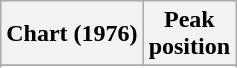<table class="wikitable plainrowheaders" style="text-align:center">
<tr>
<th scope="col">Chart (1976)</th>
<th scope="col">Peak<br>position</th>
</tr>
<tr>
</tr>
<tr>
</tr>
</table>
